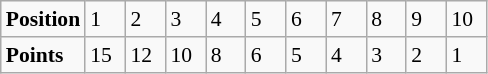<table class="wikitable" style="font-size: 90%;">
<tr>
<td><strong>Position</strong></td>
<td width=20>1</td>
<td width=20>2</td>
<td width=20>3</td>
<td width=20>4</td>
<td width=20>5</td>
<td width=20>6</td>
<td width=20>7</td>
<td width=20>8</td>
<td width=20>9</td>
<td width=20>10</td>
</tr>
<tr>
<td><strong>Points</strong></td>
<td>15</td>
<td>12</td>
<td>10</td>
<td>8</td>
<td>6</td>
<td>5</td>
<td>4</td>
<td>3</td>
<td>2</td>
<td>1</td>
</tr>
</table>
